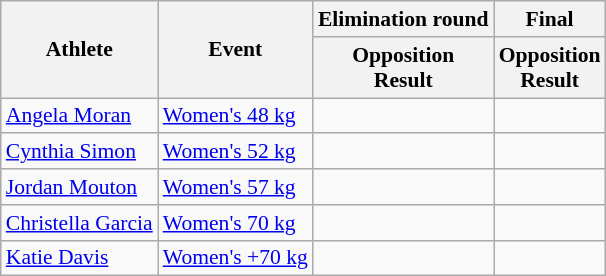<table class="wikitable" style="font-size:90%">
<tr>
<th rowspan=2>Athlete</th>
<th rowspan=2>Event</th>
<th>Elimination round</th>
<th>Final</th>
</tr>
<tr>
<th>Opposition<br>Result</th>
<th>Opposition<br>Result</th>
</tr>
<tr>
<td><a href='#'>Angela Moran</a></td>
<td><a href='#'>Women's 48 kg</a></td>
<td align=center></td>
<td align=center></td>
</tr>
<tr>
<td><a href='#'>Cynthia Simon</a></td>
<td><a href='#'>Women's 52 kg</a></td>
<td align=center></td>
<td align=center></td>
</tr>
<tr>
<td><a href='#'>Jordan Mouton</a></td>
<td><a href='#'>Women's 57 kg</a></td>
<td align=center></td>
<td align=center></td>
</tr>
<tr>
<td><a href='#'>Christella Garcia</a></td>
<td><a href='#'>Women's 70 kg</a></td>
<td align=center></td>
<td align=center></td>
</tr>
<tr>
<td><a href='#'>Katie Davis</a></td>
<td><a href='#'>Women's +70 kg</a></td>
<td align=center></td>
<td align=center></td>
</tr>
</table>
